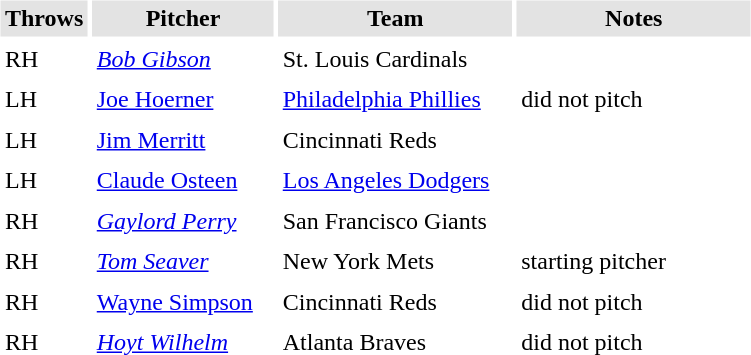<table border="0" cellspacing="3" cellpadding="3">
<tr style="background: #e3e3e3;">
<th width="50">Throws</th>
<th width="115">Pitcher</th>
<th width="150">Team</th>
<th width="150">Notes</th>
</tr>
<tr>
<td>RH</td>
<td><em><a href='#'>Bob Gibson</a></em></td>
<td>St. Louis Cardinals</td>
<td></td>
</tr>
<tr>
<td>LH</td>
<td><a href='#'>Joe Hoerner</a></td>
<td><a href='#'>Philadelphia Phillies</a></td>
<td>did not pitch</td>
</tr>
<tr>
<td>LH</td>
<td><a href='#'>Jim Merritt</a></td>
<td>Cincinnati Reds</td>
<td></td>
</tr>
<tr>
<td>LH</td>
<td><a href='#'>Claude Osteen</a></td>
<td><a href='#'>Los Angeles Dodgers</a></td>
<td></td>
</tr>
<tr>
<td>RH</td>
<td><em><a href='#'>Gaylord Perry</a></em></td>
<td>San Francisco Giants</td>
<td></td>
</tr>
<tr>
<td>RH</td>
<td><em><a href='#'>Tom Seaver</a></em></td>
<td>New York Mets</td>
<td>starting pitcher</td>
</tr>
<tr>
<td>RH</td>
<td><a href='#'>Wayne Simpson</a></td>
<td>Cincinnati Reds</td>
<td>did not pitch</td>
</tr>
<tr>
<td>RH</td>
<td><em><a href='#'>Hoyt Wilhelm</a></em></td>
<td>Atlanta Braves</td>
<td>did not pitch</td>
</tr>
</table>
